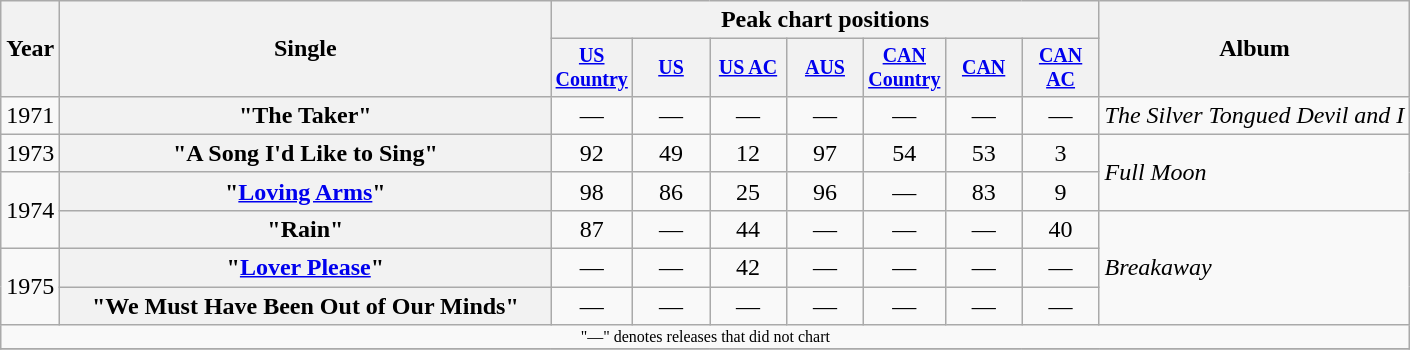<table class="wikitable plainrowheaders" style="text-align:center;">
<tr>
<th rowspan="2">Year</th>
<th rowspan="2" style="width:20em;">Single</th>
<th colspan="7">Peak chart positions</th>
<th rowspan="2">Album</th>
</tr>
<tr style="font-size:smaller;">
<th width="45"><a href='#'>US Country</a></th>
<th width="45"><a href='#'>US</a></th>
<th width="45"><a href='#'>US AC</a></th>
<th width="45"><a href='#'>AUS</a></th>
<th width="45"><a href='#'>CAN Country</a></th>
<th width="45"><a href='#'>CAN</a></th>
<th width="45"><a href='#'>CAN AC</a></th>
</tr>
<tr>
<td>1971</td>
<th scope="row">"The Taker"</th>
<td>—</td>
<td>—</td>
<td>—</td>
<td>—</td>
<td>—</td>
<td>—</td>
<td>—</td>
<td align="left"><em>The Silver Tongued Devil and I</em></td>
</tr>
<tr>
<td>1973</td>
<th scope="row">"A Song I'd Like to Sing"</th>
<td>92</td>
<td>49</td>
<td>12</td>
<td>97</td>
<td>54</td>
<td>53</td>
<td>3</td>
<td align="left" rowspan="2"><em>Full Moon</em></td>
</tr>
<tr>
<td rowspan="2">1974</td>
<th scope="row">"<a href='#'>Loving Arms</a>"</th>
<td>98</td>
<td>86</td>
<td>25</td>
<td>96</td>
<td>—</td>
<td>83</td>
<td>9</td>
</tr>
<tr>
<th scope="row">"Rain"</th>
<td>87</td>
<td>—</td>
<td>44</td>
<td>—</td>
<td>—</td>
<td>—</td>
<td>40</td>
<td align="left" rowspan="3"><em>Breakaway</em></td>
</tr>
<tr>
<td rowspan="2">1975</td>
<th scope="row">"<a href='#'>Lover Please</a>"</th>
<td>—</td>
<td>—</td>
<td>42</td>
<td>—</td>
<td>—</td>
<td>—</td>
<td>—</td>
</tr>
<tr>
<th scope="row">"We Must Have Been Out of Our Minds"</th>
<td>—</td>
<td>—</td>
<td>—</td>
<td>—</td>
<td>—</td>
<td>—</td>
<td>—</td>
</tr>
<tr>
<td colspan="10" style="font-size:8pt">"—" denotes releases that did not chart</td>
</tr>
<tr>
</tr>
</table>
